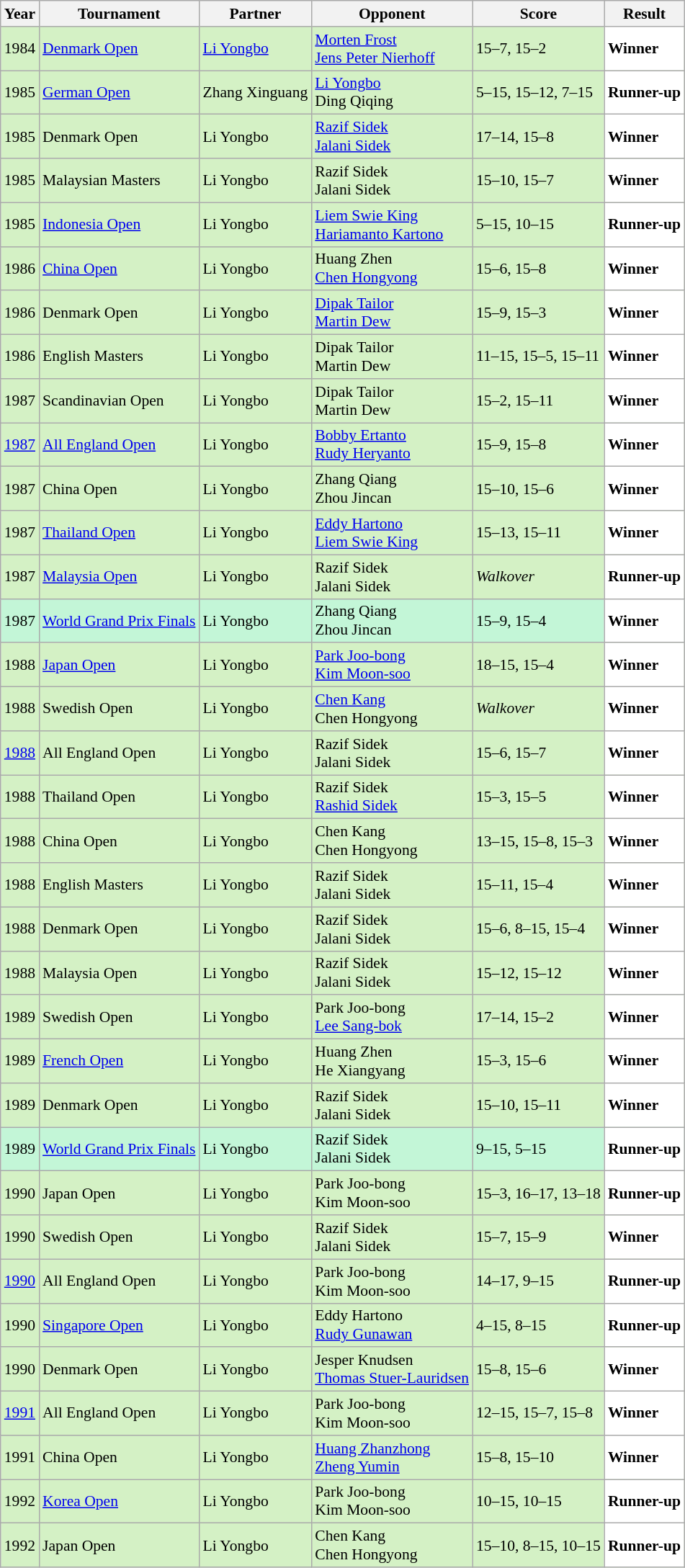<table class="sortable wikitable" style="font-size: 90%;">
<tr>
<th>Year</th>
<th>Tournament</th>
<th>Partner</th>
<th>Opponent</th>
<th>Score</th>
<th>Result</th>
</tr>
<tr style="background:#D4F1C5">
<td align="center">1984</td>
<td><a href='#'>Denmark Open</a></td>
<td> <a href='#'>Li Yongbo</a></td>
<td> <a href='#'>Morten Frost</a><br> <a href='#'>Jens Peter Nierhoff</a></td>
<td>15–7, 15–2</td>
<td style="text-align:left; background:white"> <strong>Winner</strong></td>
</tr>
<tr style="background:#D4F1C5">
<td align="center">1985</td>
<td><a href='#'>German Open</a></td>
<td> Zhang Xinguang</td>
<td> <a href='#'>Li Yongbo</a><br> Ding Qiqing</td>
<td>5–15, 15–12, 7–15</td>
<td style="text-align:left; background:white"> <strong>Runner-up</strong></td>
</tr>
<tr style="background:#D4F1C5">
<td align="center">1985</td>
<td>Denmark Open</td>
<td> Li Yongbo</td>
<td> <a href='#'>Razif Sidek</a><br> <a href='#'>Jalani Sidek</a></td>
<td>17–14, 15–8</td>
<td style="text-align:left; background:white"> <strong>Winner</strong></td>
</tr>
<tr style="background:#D4F1C5">
<td align="center">1985</td>
<td>Malaysian Masters</td>
<td> Li Yongbo</td>
<td> Razif Sidek<br> Jalani Sidek</td>
<td>15–10, 15–7</td>
<td style="text-align:left; background:white"> <strong>Winner</strong></td>
</tr>
<tr style="background:#D4F1C5">
<td align="center">1985</td>
<td><a href='#'>Indonesia Open</a></td>
<td> Li Yongbo</td>
<td> <a href='#'>Liem Swie King</a><br> <a href='#'>Hariamanto Kartono</a></td>
<td>5–15, 10–15</td>
<td style="text-align:left; background:white"> <strong>Runner-up</strong></td>
</tr>
<tr style="background:#D4F1C5">
<td align="center">1986</td>
<td><a href='#'>China Open</a></td>
<td> Li Yongbo</td>
<td> Huang Zhen<br> <a href='#'>Chen Hongyong</a></td>
<td>15–6, 15–8</td>
<td style="text-align:left; background:white"> <strong>Winner</strong></td>
</tr>
<tr style="background:#D4F1C5">
<td align="center">1986</td>
<td>Denmark Open</td>
<td> Li Yongbo</td>
<td> <a href='#'>Dipak Tailor</a><br> <a href='#'>Martin Dew</a></td>
<td>15–9, 15–3</td>
<td style="text-align:left; background:white"> <strong>Winner</strong></td>
</tr>
<tr style="background:#D4F1C5">
<td align="center">1986</td>
<td>English Masters</td>
<td> Li Yongbo</td>
<td> Dipak Tailor<br> Martin Dew</td>
<td>11–15, 15–5, 15–11</td>
<td style="text-align:left; background:white"> <strong>Winner</strong></td>
</tr>
<tr style="background:#D4F1C5">
<td align="center">1987</td>
<td>Scandinavian Open</td>
<td> Li Yongbo</td>
<td> Dipak Tailor<br> Martin Dew</td>
<td>15–2, 15–11</td>
<td style="text-align:left; background:white"> <strong>Winner</strong></td>
</tr>
<tr style="background:#D4F1C5">
<td align="center"><a href='#'>1987</a></td>
<td><a href='#'>All England Open</a></td>
<td> Li Yongbo</td>
<td> <a href='#'>Bobby Ertanto</a><br> <a href='#'>Rudy Heryanto</a></td>
<td>15–9, 15–8</td>
<td style="text-align:left; background:white"> <strong>Winner</strong></td>
</tr>
<tr style="background:#D4F1C5">
<td align="center">1987</td>
<td>China Open</td>
<td> Li Yongbo</td>
<td> Zhang Qiang<br> Zhou Jincan</td>
<td>15–10, 15–6</td>
<td style="text-align:left; background:white"> <strong>Winner</strong></td>
</tr>
<tr style="background:#D4F1C5">
<td align="center">1987</td>
<td><a href='#'>Thailand Open</a></td>
<td> Li Yongbo</td>
<td> <a href='#'>Eddy Hartono</a><br> <a href='#'>Liem Swie King</a></td>
<td>15–13, 15–11</td>
<td style="text-align:left; background:white"> <strong>Winner</strong></td>
</tr>
<tr style="background:#D4F1C5">
<td align="center">1987</td>
<td><a href='#'>Malaysia Open</a></td>
<td> Li Yongbo</td>
<td> Razif Sidek<br> Jalani Sidek</td>
<td><em>Walkover</em></td>
<td style="text-align:left; background:white"> <strong>Runner-up</strong></td>
</tr>
<tr style="background:#C3F6D7">
<td align="center">1987</td>
<td><a href='#'>World Grand Prix Finals</a></td>
<td> Li Yongbo</td>
<td> Zhang Qiang<br> Zhou Jincan</td>
<td>15–9, 15–4</td>
<td style="text-align:left; background:white"> <strong>Winner</strong></td>
</tr>
<tr style="background:#D4F1C5">
<td align="center">1988</td>
<td><a href='#'>Japan Open</a></td>
<td> Li Yongbo</td>
<td> <a href='#'>Park Joo-bong</a><br> <a href='#'>Kim Moon-soo</a></td>
<td>18–15, 15–4</td>
<td style="text-align:left; background:white"> <strong>Winner</strong></td>
</tr>
<tr style="background:#D4F1C5">
<td align="center">1988</td>
<td>Swedish Open</td>
<td> Li Yongbo</td>
<td> <a href='#'>Chen Kang</a> <br> Chen Hongyong</td>
<td><em>Walkover</em></td>
<td style="text-align:left; background:white"> <strong>Winner</strong></td>
</tr>
<tr style="background:#D4F1C5">
<td align="center"><a href='#'>1988</a></td>
<td>All England Open</td>
<td> Li Yongbo</td>
<td> Razif Sidek<br> Jalani Sidek</td>
<td>15–6, 15–7</td>
<td style="text-align:left; background:white"> <strong>Winner</strong></td>
</tr>
<tr style="background:#D4F1C5">
<td align="center">1988</td>
<td>Thailand Open</td>
<td> Li Yongbo</td>
<td> Razif Sidek<br> <a href='#'>Rashid Sidek</a></td>
<td>15–3, 15–5</td>
<td style="text-align:left; background:white"> <strong>Winner</strong></td>
</tr>
<tr style="background:#D4F1C5">
<td align="center">1988</td>
<td>China Open</td>
<td> Li Yongbo</td>
<td> Chen Kang <br> Chen Hongyong</td>
<td>13–15, 15–8, 15–3</td>
<td style="text-align:left; background:white"> <strong>Winner</strong></td>
</tr>
<tr style="background:#D4F1C5">
<td align="center">1988</td>
<td>English Masters</td>
<td> Li Yongbo</td>
<td> Razif Sidek<br> Jalani Sidek</td>
<td>15–11, 15–4</td>
<td style="text-align:left; background:white"> <strong>Winner</strong></td>
</tr>
<tr style="background:#D4F1C5">
<td align="center">1988</td>
<td>Denmark Open</td>
<td> Li Yongbo</td>
<td> Razif Sidek<br> Jalani Sidek</td>
<td>15–6, 8–15, 15–4</td>
<td style="text-align:left; background:white"> <strong>Winner</strong></td>
</tr>
<tr style="background:#D4F1C5">
<td align="center">1988</td>
<td>Malaysia Open</td>
<td> Li Yongbo</td>
<td> Razif Sidek<br> Jalani Sidek</td>
<td>15–12, 15–12</td>
<td style="text-align:left; background:white"> <strong>Winner</strong></td>
</tr>
<tr style="background:#D4F1C5">
<td align="center">1989</td>
<td>Swedish Open</td>
<td> Li Yongbo</td>
<td> Park Joo-bong<br> <a href='#'>Lee Sang-bok</a></td>
<td>17–14, 15–2</td>
<td style="text-align:left; background:white"> <strong>Winner</strong></td>
</tr>
<tr style="background:#D4F1C5">
<td align="center">1989</td>
<td><a href='#'>French Open</a></td>
<td> Li Yongbo</td>
<td> Huang Zhen<br> He Xiangyang</td>
<td>15–3, 15–6</td>
<td style="text-align:left; background:white"> <strong>Winner</strong></td>
</tr>
<tr style="background:#D4F1C5">
<td align="center">1989</td>
<td>Denmark Open</td>
<td> Li Yongbo</td>
<td> Razif Sidek<br> Jalani Sidek</td>
<td>15–10, 15–11</td>
<td style="text-align:left; background:white"> <strong>Winner</strong></td>
</tr>
<tr style="background:#C3F6D7">
<td align="center">1989</td>
<td><a href='#'>World Grand Prix Finals</a></td>
<td> Li Yongbo</td>
<td> Razif Sidek<br> Jalani Sidek</td>
<td>9–15, 5–15</td>
<td style="text-align:left; background:white"> <strong>Runner-up</strong></td>
</tr>
<tr style="background:#D4F1C5">
<td align="center">1990</td>
<td>Japan Open</td>
<td> Li Yongbo</td>
<td> Park Joo-bong<br> Kim Moon-soo</td>
<td>15–3, 16–17, 13–18</td>
<td style="text-align:left; background:white"> <strong>Runner-up</strong></td>
</tr>
<tr style="background:#D4F1C5">
<td align="center">1990</td>
<td>Swedish Open</td>
<td> Li Yongbo</td>
<td> Razif Sidek<br> Jalani Sidek</td>
<td>15–7, 15–9</td>
<td style="text-align:left; background:white"> <strong>Winner</strong></td>
</tr>
<tr style="background:#D4F1C5">
<td align="center"><a href='#'>1990</a></td>
<td>All England Open</td>
<td> Li Yongbo</td>
<td> Park Joo-bong<br> Kim Moon-soo</td>
<td>14–17, 9–15</td>
<td style="text-align:left; background:white"> <strong>Runner-up</strong></td>
</tr>
<tr style="background:#D4F1C5">
<td align="center">1990</td>
<td><a href='#'>Singapore Open</a></td>
<td> Li Yongbo</td>
<td> Eddy Hartono<br> <a href='#'>Rudy Gunawan</a></td>
<td>4–15, 8–15</td>
<td style="text-align:left; background:white"> <strong>Runner-up</strong></td>
</tr>
<tr style="background:#D4F1C5">
<td align="center">1990</td>
<td>Denmark Open</td>
<td> Li Yongbo</td>
<td> Jesper Knudsen<br> <a href='#'>Thomas Stuer-Lauridsen</a></td>
<td>15–8, 15–6</td>
<td style="text-align:left; background:white"> <strong>Winner</strong></td>
</tr>
<tr style="background:#D4F1C5">
<td align="center"><a href='#'>1991</a></td>
<td>All England Open</td>
<td> Li Yongbo</td>
<td> Park Joo-bong<br> Kim Moon-soo</td>
<td>12–15, 15–7, 15–8</td>
<td style="text-align:left; background:white"> <strong>Winner</strong></td>
</tr>
<tr style="background:#D4F1C5">
<td align="center">1991</td>
<td>China Open</td>
<td> Li Yongbo</td>
<td> <a href='#'>Huang Zhanzhong</a> <br> <a href='#'>Zheng Yumin</a></td>
<td>15–8, 15–10</td>
<td style="text-align:left; background:white"> <strong>Winner</strong></td>
</tr>
<tr style="background:#D4F1C5">
<td align="center">1992</td>
<td><a href='#'>Korea Open</a></td>
<td> Li Yongbo</td>
<td> Park Joo-bong<br> Kim Moon-soo</td>
<td>10–15, 10–15</td>
<td style="text-align:left; background:white"> <strong>Runner-up</strong></td>
</tr>
<tr style="background:#D4F1C5">
<td align="center">1992</td>
<td>Japan Open</td>
<td> Li Yongbo</td>
<td> Chen Kang <br> Chen Hongyong</td>
<td>15–10, 8–15, 10–15</td>
<td style="text-align:left; background:white"> <strong>Runner-up</strong></td>
</tr>
</table>
